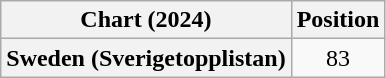<table class="wikitable plainrowheaders" style="text-align:center">
<tr>
<th scope="col">Chart (2024)</th>
<th scope="col">Position</th>
</tr>
<tr>
<th scope="row">Sweden (Sverigetopplistan)</th>
<td>83</td>
</tr>
</table>
